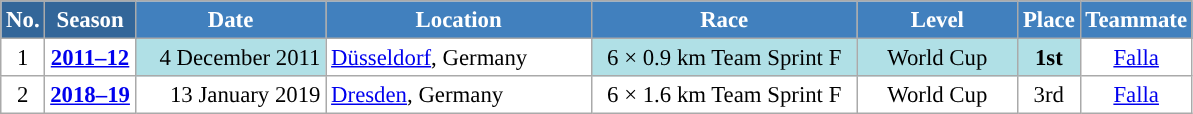<table class="wikitable sortable" style="font-size:95%; text-align:center; border:grey solid 1px; border-collapse:collapse; background:#ffffff;">
<tr style="background:#efefef;">
<th style="background-color:#369; color:white;">No.</th>
<th style="background-color:#369; color:white;">Season</th>
<th style="background-color:#4180be; color:white; width:120px;">Date</th>
<th style="background-color:#4180be; color:white; width:170px;">Location</th>
<th style="background-color:#4180be; color:white; width:170px;">Race</th>
<th style="background-color:#4180be; color:white; width:100px;">Level</th>
<th style="background-color:#4180be; color:white;">Place</th>
<th style="background-color:#4180be; color:white;">Teammate</th>
</tr>
<tr>
<td align=center>1</td>
<td rowspan=1 align=center><strong><a href='#'>2011–12</a></strong></td>
<td bgcolor="#BOEOE6" align=right>4 December 2011</td>
<td align=left> <a href='#'>Düsseldorf</a>, Germany</td>
<td bgcolor="#BOEOE6">6 × 0.9 km Team Sprint F</td>
<td bgcolor="#BOEOE6">World Cup</td>
<td bgcolor="#BOEOE6"><strong>1st</strong></td>
<td><a href='#'>Falla</a></td>
</tr>
<tr>
<td align=center>2</td>
<td rowspan=1 align=center><strong><a href='#'>2018–19</a></strong></td>
<td align=right>13 January 2019</td>
<td align=left> <a href='#'>Dresden</a>, Germany</td>
<td>6 × 1.6 km Team Sprint F</td>
<td>World Cup</td>
<td>3rd</td>
<td><a href='#'>Falla</a></td>
</tr>
</table>
